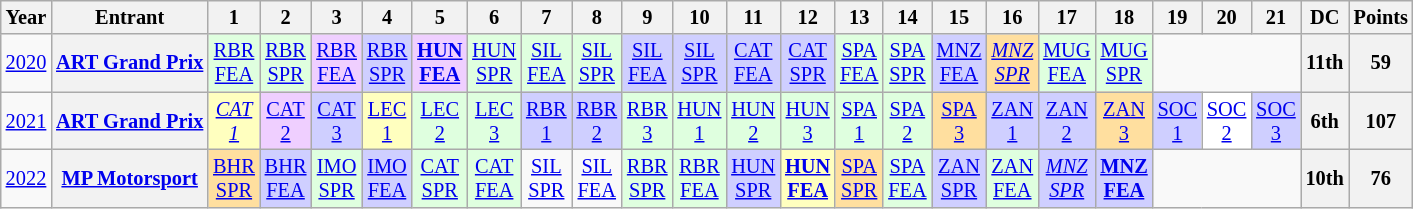<table class="wikitable" style="text-align:center; font-size:85%">
<tr>
<th>Year</th>
<th>Entrant</th>
<th>1</th>
<th>2</th>
<th>3</th>
<th>4</th>
<th>5</th>
<th>6</th>
<th>7</th>
<th>8</th>
<th>9</th>
<th>10</th>
<th>11</th>
<th>12</th>
<th>13</th>
<th>14</th>
<th>15</th>
<th>16</th>
<th>17</th>
<th>18</th>
<th>19</th>
<th>20</th>
<th>21</th>
<th>DC</th>
<th>Points</th>
</tr>
<tr>
<td><a href='#'>2020</a></td>
<th nowrap><a href='#'>ART Grand Prix</a></th>
<td style="background:#DFFFDF;"><a href='#'>RBR<br>FEA</a><br></td>
<td style="background:#DFFFDF;"><a href='#'>RBR<br>SPR</a><br></td>
<td style="background:#EFCFFF;"><a href='#'>RBR<br>FEA</a><br></td>
<td style="background:#CFCFFF;"><a href='#'>RBR<br>SPR</a><br></td>
<td style="background:#EFCFFF;"><strong><a href='#'>HUN<br>FEA</a><br></strong></td>
<td style="background:#DFFFDF;"><a href='#'>HUN<br>SPR</a><br></td>
<td style="background:#DFFFDF;"><a href='#'>SIL<br>FEA</a><br></td>
<td style="background:#DFFFDF;"><a href='#'>SIL<br>SPR</a><br></td>
<td style="background:#CFCFFF;"><a href='#'>SIL<br>FEA</a><br></td>
<td style="background:#CFCFFF;"><a href='#'>SIL<br>SPR</a><br></td>
<td style="background:#CFCFFF;"><a href='#'>CAT<br>FEA</a><br></td>
<td style="background:#CFCFFF;"><a href='#'>CAT<br>SPR</a><br></td>
<td style="background:#DFFFDF;"><a href='#'>SPA<br>FEA</a><br></td>
<td style="background:#DFFFDF;"><a href='#'>SPA<br>SPR</a><br></td>
<td style="background:#CFCFFF;"><a href='#'>MNZ<br>FEA</a><br></td>
<td style="background:#FFDF9F;"><em><a href='#'>MNZ<br>SPR</a></em><br></td>
<td style="background:#DFFFDF;"><a href='#'>MUG<br>FEA</a><br></td>
<td style="background:#DFFFDF;"><a href='#'>MUG<br>SPR</a><br></td>
<td colspan=3></td>
<th>11th</th>
<th>59</th>
</tr>
<tr>
<td><a href='#'>2021</a></td>
<th nowrap><a href='#'>ART Grand Prix</a></th>
<td style="background:#FFFFBF;"><em><a href='#'>CAT<br>1</a></em><br></td>
<td style="background:#EFCFFF;"><a href='#'>CAT<br>2</a><br></td>
<td style="background:#CFCFFF;"><a href='#'>CAT<br>3</a><br></td>
<td style="background:#FFFFBF;"><a href='#'>LEC<br>1</a><br></td>
<td style="background:#DFFFDF;"><a href='#'>LEC<br>2</a><br></td>
<td style="background:#DFFFDF;"><a href='#'>LEC<br>3</a><br></td>
<td style="background:#CFCFFF;"><a href='#'>RBR<br>1</a><br></td>
<td style="background:#CFCFFF;"><a href='#'>RBR<br>2</a><br></td>
<td style="background:#DFFFDF;"><a href='#'>RBR<br>3</a><br></td>
<td style="background:#DFFFDF;"><a href='#'>HUN<br>1</a><br></td>
<td style="background:#DFFFDF;"><a href='#'>HUN<br>2</a><br></td>
<td style="background:#DFFFDF;"><a href='#'>HUN<br>3</a><br></td>
<td style="background:#DFFFDF;"><a href='#'>SPA<br>1</a><br></td>
<td style="background:#DFFFDF;"><a href='#'>SPA<br>2</a><br></td>
<td style="background:#FFDF9F;"><a href='#'>SPA<br>3</a><br></td>
<td style="background:#CFCFFF;"><a href='#'>ZAN<br>1</a><br></td>
<td style="background:#CFCFFF;"><a href='#'>ZAN<br>2</a><br></td>
<td style="background:#FFDF9F;"><a href='#'>ZAN<br>3</a><br></td>
<td style="background:#CFCFFF;"><a href='#'>SOC<br>1</a><br></td>
<td style="background:#FFFFFF;"><a href='#'>SOC<br>2</a><br></td>
<td style="background:#CFCFFF;"><a href='#'>SOC<br>3</a><br></td>
<th>6th</th>
<th>107</th>
</tr>
<tr>
<td><a href='#'>2022</a></td>
<th nowrap><a href='#'>MP Motorsport</a></th>
<td style="background:#FFDF9F;"><a href='#'>BHR<br>SPR</a><br></td>
<td style="background:#CFCFFF;"><a href='#'>BHR<br>FEA</a><br></td>
<td style="background:#DFFFDF;"><a href='#'>IMO<br>SPR</a><br></td>
<td style="background:#CFCFFF;"><a href='#'>IMO<br>FEA</a><br></td>
<td style="background:#DFFFDF;"><a href='#'>CAT<br>SPR</a><br></td>
<td style="background:#DFFFDF;"><a href='#'>CAT<br>FEA</a><br></td>
<td style="background:#;"><a href='#'>SIL<br>SPR</a></td>
<td style="background:#;"><a href='#'>SIL<br>FEA</a></td>
<td style="background:#DFFFDF;"><a href='#'>RBR<br>SPR</a><br></td>
<td style="background:#DFFFDF;"><a href='#'>RBR<br>FEA</a><br></td>
<td style="background:#CFCFFF;"><a href='#'>HUN<br>SPR</a><br></td>
<td style="background:#FFFFBF;"><strong><a href='#'>HUN<br>FEA</a></strong><br></td>
<td style="background:#FFDF9F;"><a href='#'>SPA<br>SPR</a><br></td>
<td style="background:#DFFFDF;"><a href='#'>SPA<br>FEA</a><br></td>
<td style="background:#CFCFFF;"><a href='#'>ZAN<br>SPR</a><br></td>
<td style="background:#DFFFDF;"><a href='#'>ZAN<br>FEA</a><br></td>
<td style="background:#CFCFFF;"><em><a href='#'>MNZ<br>SPR</a></em><br></td>
<td style="background:#CFCFFF;"><strong><a href='#'>MNZ<br>FEA</a></strong><br></td>
<td colspan=3></td>
<th>10th</th>
<th>76</th>
</tr>
</table>
